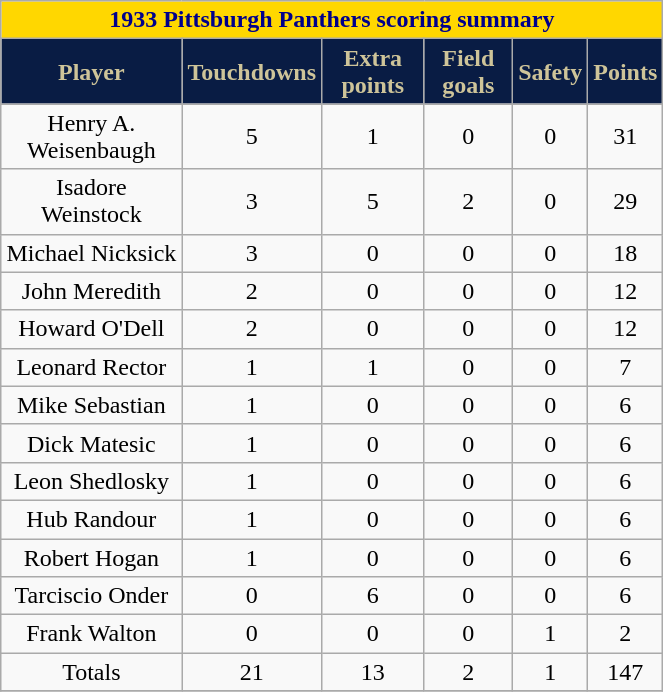<table class="wikitable" width="35%">
<tr>
<th colspan="10" style="background:gold; color:darkblue; text-align: center;"><strong>1933 Pittsburgh Panthers scoring summary</strong></th>
</tr>
<tr align="center"  style="background:#091C44;color:#CEC499;">
<td><strong>Player</strong></td>
<td><strong>Touchdowns</strong></td>
<td><strong>Extra points</strong></td>
<td><strong>Field goals</strong></td>
<td><strong>Safety</strong></td>
<td><strong>Points</strong></td>
</tr>
<tr align="center" bgcolor="">
<td>Henry A. Weisenbaugh</td>
<td>5</td>
<td>1</td>
<td>0</td>
<td>0</td>
<td>31</td>
</tr>
<tr align="center" bgcolor="">
<td>Isadore Weinstock</td>
<td>3</td>
<td>5</td>
<td>2</td>
<td>0</td>
<td>29</td>
</tr>
<tr align="center" bgcolor="">
<td>Michael Nicksick</td>
<td>3</td>
<td>0</td>
<td>0</td>
<td>0</td>
<td>18</td>
</tr>
<tr align="center" bgcolor="">
<td>John Meredith</td>
<td>2</td>
<td>0</td>
<td>0</td>
<td>0</td>
<td>12</td>
</tr>
<tr align="center" bgcolor="">
<td>Howard O'Dell</td>
<td>2</td>
<td>0</td>
<td>0</td>
<td>0</td>
<td>12</td>
</tr>
<tr align="center" bgcolor="">
<td>Leonard Rector</td>
<td>1</td>
<td>1</td>
<td>0</td>
<td>0</td>
<td>7</td>
</tr>
<tr align="center" bgcolor="">
<td>Mike Sebastian</td>
<td>1</td>
<td>0</td>
<td>0</td>
<td>0</td>
<td>6</td>
</tr>
<tr align="center" bgcolor="">
<td>Dick Matesic</td>
<td>1</td>
<td>0</td>
<td>0</td>
<td>0</td>
<td>6</td>
</tr>
<tr align="center" bgcolor="">
<td>Leon Shedlosky</td>
<td>1</td>
<td>0</td>
<td>0</td>
<td>0</td>
<td>6</td>
</tr>
<tr align="center" bgcolor="">
<td>Hub Randour</td>
<td>1</td>
<td>0</td>
<td>0</td>
<td>0</td>
<td>6</td>
</tr>
<tr align="center" bgcolor="">
<td>Robert Hogan</td>
<td>1</td>
<td>0</td>
<td>0</td>
<td>0</td>
<td>6</td>
</tr>
<tr align="center" bgcolor="">
<td>Tarciscio Onder</td>
<td>0</td>
<td>6</td>
<td>0</td>
<td>0</td>
<td>6</td>
</tr>
<tr align="center" bgcolor="">
<td>Frank Walton</td>
<td>0</td>
<td>0</td>
<td>0</td>
<td>1</td>
<td>2</td>
</tr>
<tr align="center" bgcolor="">
<td>Totals</td>
<td>21</td>
<td>13</td>
<td>2</td>
<td>1</td>
<td>147</td>
</tr>
<tr align="center" bgcolor="">
</tr>
</table>
